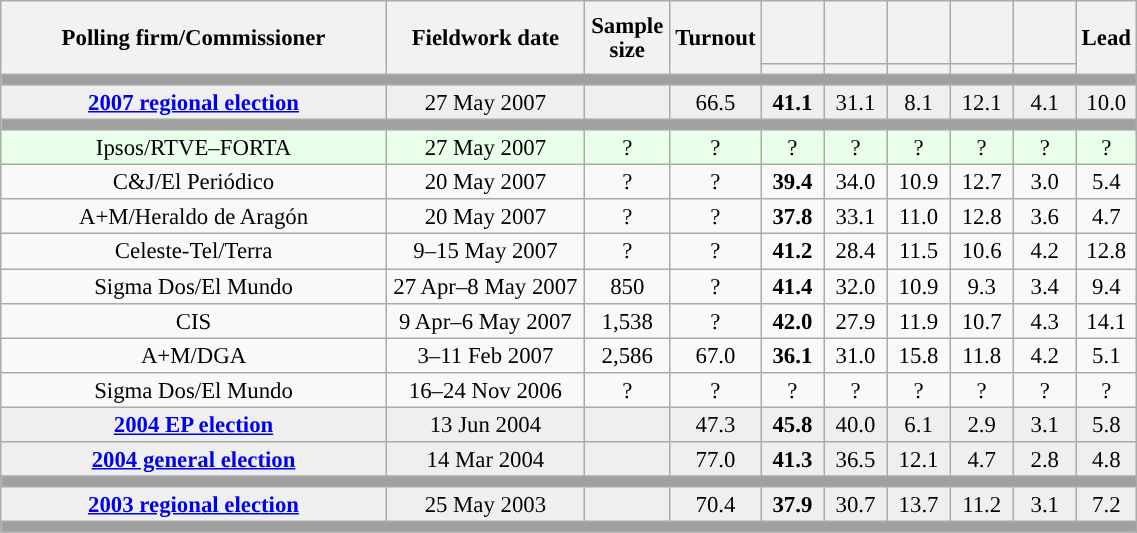<table class="wikitable collapsible collapsed" style="text-align:center; font-size:95%; line-height:16px;">
<tr style="height:42px;">
<th style="width:250px;" rowspan="2">Polling firm/Commissioner</th>
<th style="width:125px;" rowspan="2">Fieldwork date</th>
<th style="width:50px;" rowspan="2">Sample size</th>
<th style="width:45px;" rowspan="2">Turnout</th>
<th style="width:35px;"></th>
<th style="width:35px;"></th>
<th style="width:35px;"></th>
<th style="width:35px;"></th>
<th style="width:35px;"></th>
<th style="width:30px;" rowspan="2">Lead</th>
</tr>
<tr>
<th style="color:inherit;background:"></th>
<th style="color:inherit;background:"></th>
<th style="color:inherit;background:"></th>
<th style="color:inherit;background:"></th>
<th style="color:inherit;background:"></th>
</tr>
<tr>
<td colspan="10" style="background:#A0A0A0"></td>
</tr>
<tr style="background:#EFEFEF;">
<td><strong><a href='#'>2007 regional election</a></strong></td>
<td>27 May 2007</td>
<td></td>
<td>66.5</td>
<td><strong>41.1</strong><br></td>
<td>31.1<br></td>
<td>8.1<br></td>
<td>12.1<br></td>
<td>4.1<br></td>
<td style="background:">10.0</td>
</tr>
<tr>
<td colspan="10" style="background:#A0A0A0"></td>
</tr>
<tr style="background:#EAFFEA;">
<td>Ipsos/RTVE–FORTA</td>
<td>27 May 2007</td>
<td>?</td>
<td>?</td>
<td>?<br></td>
<td>?<br></td>
<td>?<br></td>
<td>?<br></td>
<td>?<br></td>
<td style="background:">?</td>
</tr>
<tr>
<td>C&J/El Periódico</td>
<td>20 May 2007</td>
<td>?</td>
<td>?</td>
<td><strong>39.4</strong><br></td>
<td>34.0<br></td>
<td>10.9<br></td>
<td>12.7<br></td>
<td>3.0<br></td>
<td style="background:">5.4</td>
</tr>
<tr>
<td>A+M/Heraldo de Aragón</td>
<td>20 May 2007</td>
<td>?</td>
<td>?</td>
<td><strong>37.8</strong><br></td>
<td>33.1<br></td>
<td>11.0<br></td>
<td>12.8<br></td>
<td>3.6<br></td>
<td style="background:">4.7</td>
</tr>
<tr>
<td>Celeste-Tel/Terra</td>
<td>9–15 May 2007</td>
<td>?</td>
<td>?</td>
<td><strong>41.2</strong><br></td>
<td>28.4<br></td>
<td>11.5<br></td>
<td>10.6<br></td>
<td>4.2<br></td>
<td style="background:">12.8</td>
</tr>
<tr>
<td>Sigma Dos/El Mundo</td>
<td>27 Apr–8 May 2007</td>
<td>850</td>
<td>?</td>
<td><strong>41.4</strong><br></td>
<td>32.0<br></td>
<td>10.9<br></td>
<td>9.3<br></td>
<td>3.4<br></td>
<td style="background:">9.4</td>
</tr>
<tr>
<td>CIS</td>
<td>9 Apr–6 May 2007</td>
<td>1,538</td>
<td>?</td>
<td><strong>42.0</strong><br></td>
<td>27.9<br></td>
<td>11.9<br></td>
<td>10.7<br></td>
<td>4.3<br></td>
<td style="background:">14.1</td>
</tr>
<tr>
<td>A+M/DGA</td>
<td>3–11 Feb 2007</td>
<td>2,586</td>
<td>67.0</td>
<td><strong>36.1</strong><br></td>
<td>31.0<br></td>
<td>15.8<br></td>
<td>11.8<br></td>
<td>4.2<br></td>
<td style="background:">5.1</td>
</tr>
<tr>
<td>Sigma Dos/El Mundo</td>
<td>16–24 Nov 2006</td>
<td>?</td>
<td>?</td>
<td>?<br></td>
<td>?<br></td>
<td>?<br></td>
<td>?<br></td>
<td>?<br></td>
<td style="background:">?</td>
</tr>
<tr style="background:#EFEFEF;">
<td><strong><a href='#'>2004 EP election</a></strong></td>
<td>13 Jun 2004</td>
<td></td>
<td>47.3</td>
<td><strong>45.8</strong><br></td>
<td>40.0<br></td>
<td>6.1<br></td>
<td>2.9<br></td>
<td>3.1<br></td>
<td style="background:">5.8</td>
</tr>
<tr style="background:#EFEFEF;">
<td><strong><a href='#'>2004 general election</a></strong></td>
<td>14 Mar 2004</td>
<td></td>
<td>77.0</td>
<td><strong>41.3</strong><br></td>
<td>36.5<br></td>
<td>12.1<br></td>
<td>4.7<br></td>
<td>2.8<br></td>
<td style="background:">4.8</td>
</tr>
<tr>
<td colspan="10" style="background:#A0A0A0"></td>
</tr>
<tr style="background:#EFEFEF;">
<td><strong><a href='#'>2003 regional election</a></strong></td>
<td>25 May 2003</td>
<td></td>
<td>70.4</td>
<td><strong>37.9</strong><br></td>
<td>30.7<br></td>
<td>13.7<br></td>
<td>11.2<br></td>
<td>3.1<br></td>
<td style="background:">7.2</td>
</tr>
<tr>
<td colspan="10" style="background:#A0A0A0"></td>
</tr>
</table>
